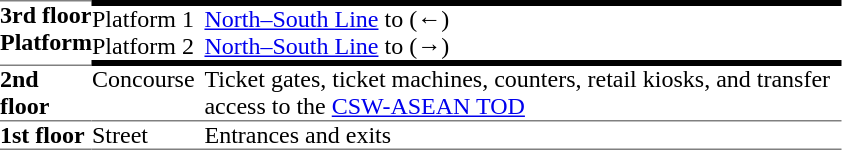<table table border=0 cellspacing=0 cellpadding=0>
<tr>
<td style="border-top:solid 1px gray; border-bottom:solid 1px gray;" rowspan=4 valign=top><strong>3rd floor</strong><br><strong>Platform</strong></td>
<td style="border:solid 2px black;" colspan=2 align=center></td>
</tr>
<tr>
<td valign=top>Platform 1</td>
<td valign=top> <a href='#'>North–South Line</a> to  (←)</td>
</tr>
<tr>
<td valign=top>Platform 2</td>
<td valign=top> <a href='#'>North–South Line</a> to  (→)</td>
</tr>
<tr>
<td style="border:solid 2px black;" colspan=2 align=center></td>
</tr>
<tr>
<td style="border-bottom:solid 1px gray;" width=50 valign=top><strong>2nd floor</strong></td>
<td style="border-bottom:solid 1px gray;" width=75 valign=top>Concourse</td>
<td style="border-bottom:solid 1px gray;" width=425 valign=top>Ticket gates, ticket machines, counters, retail kiosks, and transfer access to the <a href='#'>CSW-ASEAN TOD</a></td>
</tr>
<tr>
<td style="border-bottom:solid 1px gray;" valign=top><strong>1st floor</strong></td>
<td style="border-bottom:solid 1px gray;" valign=top>Street</td>
<td style="border-bottom:solid 1px gray;" valign=top>Entrances and exits</td>
</tr>
</table>
